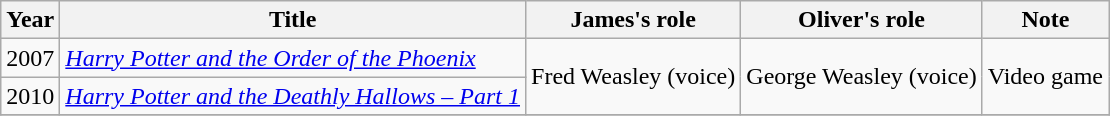<table class="wikitable sortable">
<tr>
<th>Year</th>
<th>Title</th>
<th>James's role</th>
<th>Oliver's role</th>
<th class="unsortable">Note</th>
</tr>
<tr>
<td>2007</td>
<td><em><a href='#'>Harry Potter and the Order of the Phoenix</a></em></td>
<td rowspan=2>Fred Weasley (voice)</td>
<td rowspan=2>George Weasley (voice)</td>
<td rowspan=2>Video game</td>
</tr>
<tr>
<td>2010</td>
<td><em><a href='#'>Harry Potter and the Deathly Hallows – Part 1</a></em></td>
</tr>
<tr>
</tr>
</table>
